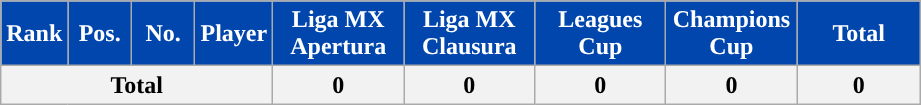<table class="wikitable sortable" style="text-align:center">
<tr>
<th style="background:#0046AD; color:white; width:35px; ">Rank</th>
<th style="background:#0046AD; color:white; width:35px; ">Pos.</th>
<th style="background:#0046AD; color:white; width:35px; ">No.</th>
<th style="background:#0046AD; color:white; width:35px; ">Player</th>
<th style="background:#0046AD; color:white; width:80px; ">Liga MX Apertura</th>
<th style="background:#0046AD; color:white; width:80px; ">Liga MX Clausura</th>
<th style="background:#0046AD; color:white; width:80px; ">Leagues Cup</th>
<th style="background:#0046AD; color:white; width:80px; ">Champions Cup</th>
<th style="background:#0046AD; color:white; width:75px; ">Total</th>
</tr>
<tr class="sortbottom">
<th colspan="4">Total</th>
<th>0</th>
<th>0</th>
<th>0</th>
<th>0</th>
<th>0</th>
</tr>
</table>
